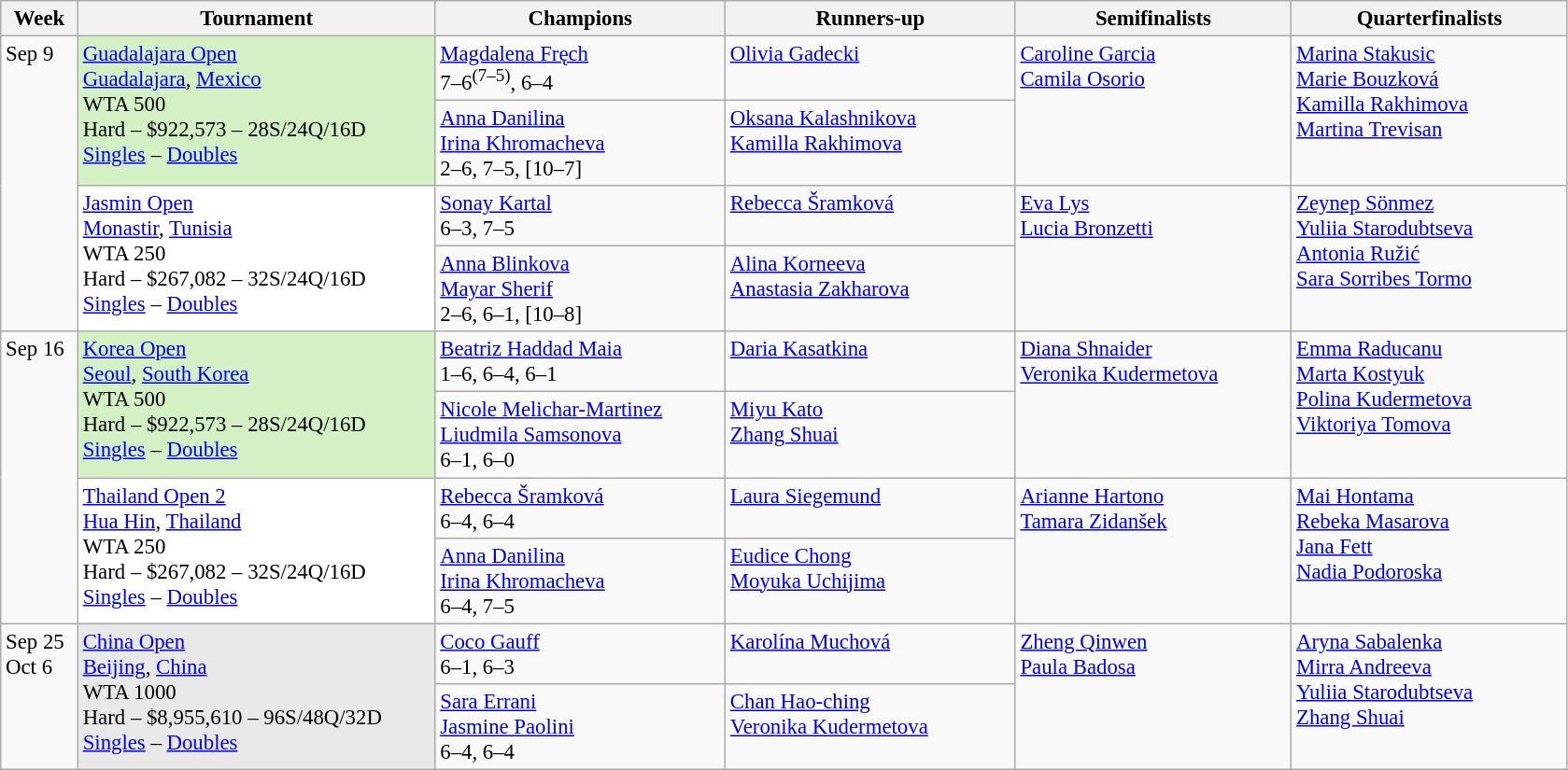<table class="wikitable" style=font-size:95%>
<tr>
<th style="width:48px;">Week</th>
<th style="width:248px;">Tournament</th>
<th style="width:200px;">Champions</th>
<th style="width:200px;">Runners-up</th>
<th style="width:190px;">Semifinalists</th>
<th style="width:190px;">Quarterfinalists</th>
</tr>
<tr style="vertical-align:top">
<td rowspan="4">Sep 9</td>
<td style="background:#D4F1C5;" rowspan="2"><a href='#'>Guadalajara Open</a> <br> <a href='#'>Guadalajara</a>, <a href='#'>Mexico</a> <br> WTA 500 <br> Hard – $922,573 – 28S/24Q/16D <br> <a href='#'>Singles</a> – <a href='#'>Doubles</a></td>
<td> <a href='#'>Magdalena Fręch</a> <br> 7–6<sup>(7–5)</sup>, 6–4</td>
<td> <a href='#'>Olivia Gadecki</a></td>
<td rowspan="2"> <a href='#'>Caroline Garcia</a> <br>  <a href='#'>Camila Osorio</a></td>
<td rowspan="2"> <a href='#'>Marina Stakusic</a> <br>  <a href='#'>Marie Bouzková</a> <br>  <a href='#'>Kamilla Rakhimova</a> <br>  <a href='#'>Martina Trevisan</a></td>
</tr>
<tr style="vertical-align:top">
<td> <a href='#'>Anna Danilina</a> <br>  <a href='#'>Irina Khromacheva</a> <br> 2–6, 7–5, [10–7]</td>
<td> <a href='#'>Oksana Kalashnikova</a> <br>  <a href='#'>Kamilla Rakhimova</a></td>
</tr>
<tr style="vertical-align:top">
<td style="background:#fff;" rowspan="2"><a href='#'>Jasmin Open</a> <br> <a href='#'>Monastir</a>, <a href='#'>Tunisia</a> <br> WTA 250 <br> Hard – $267,082 – 32S/24Q/16D <br> <a href='#'>Singles</a> – <a href='#'>Doubles</a></td>
<td> <a href='#'>Sonay Kartal</a> <br> 6–3, 7–5</td>
<td> <a href='#'>Rebecca Šramková</a></td>
<td rowspan="2"> <a href='#'>Eva Lys</a> <br>  <a href='#'>Lucia Bronzetti</a></td>
<td rowspan="2"> <a href='#'>Zeynep Sönmez</a> <br>  <a href='#'>Yuliia Starodubtseva</a> <br>  <a href='#'>Antonia Ružić</a> <br>  <a href='#'>Sara Sorribes Tormo</a></td>
</tr>
<tr style="vertical-align:top">
<td> <a href='#'>Anna Blinkova</a> <br>  <a href='#'>Mayar Sherif</a> <br> 2–6, 6–1, [10–8]</td>
<td> <a href='#'>Alina Korneeva</a> <br>  <a href='#'>Anastasia Zakharova</a></td>
</tr>
<tr style="vertical-align:top">
<td rowspan="4">Sep 16</td>
<td style="background:#D4F1C5;" rowspan="2"><a href='#'>Korea Open</a> <br> <a href='#'>Seoul</a>, <a href='#'>South Korea</a> <br> WTA 500 <br> Hard – $922,573 – 28S/24Q/16D <br> <a href='#'>Singles</a> – <a href='#'>Doubles</a></td>
<td> <a href='#'>Beatriz Haddad Maia</a> <br> 1–6, 6–4, 6–1</td>
<td> <a href='#'>Daria Kasatkina</a></td>
<td rowspan="2"> <a href='#'>Diana Shnaider</a> <br>  <a href='#'>Veronika Kudermetova</a></td>
<td rowspan="2"> <a href='#'>Emma Raducanu</a> <br>  <a href='#'>Marta Kostyuk</a> <br>  <a href='#'>Polina Kudermetova</a> <br>  <a href='#'>Viktoriya Tomova</a></td>
</tr>
<tr style="vertical-align:top">
<td> <a href='#'>Nicole Melichar-Martinez</a> <br>  <a href='#'>Liudmila Samsonova</a> <br> 6–1, 6–0</td>
<td> <a href='#'>Miyu Kato</a> <br>  <a href='#'>Zhang Shuai</a></td>
</tr>
<tr style="vertical-align:top">
<td style="background:#fff;" rowspan="2"><a href='#'>Thailand Open 2</a> <br> <a href='#'>Hua Hin</a>, <a href='#'>Thailand</a> <br> WTA 250 <br> Hard – $267,082 – 32S/24Q/16D <br> <a href='#'>Singles</a> – <a href='#'>Doubles</a></td>
<td> <a href='#'>Rebecca Šramková</a> <br> 6–4, 6–4</td>
<td> <a href='#'>Laura Siegemund</a></td>
<td rowspan="2"> <a href='#'>Arianne Hartono</a> <br>  <a href='#'>Tamara Zidanšek</a></td>
<td rowspan="2"> <a href='#'>Mai Hontama</a> <br>  <a href='#'>Rebeka Masarova</a> <br>  <a href='#'>Jana Fett</a> <br>  <a href='#'>Nadia Podoroska</a></td>
</tr>
<tr style="vertical-align:top">
<td> <a href='#'>Anna Danilina</a> <br>  <a href='#'>Irina Khromacheva</a> <br> 6–4, 7–5</td>
<td> <a href='#'>Eudice Chong</a> <br>  <a href='#'>Moyuka Uchijima</a></td>
</tr>
<tr style="vertical-align:top">
<td rowspan="2">Sep 25 <br> Oct 6</td>
<td style="background:#e9e9e9;" rowspan="2"><a href='#'>China Open</a> <br> <a href='#'>Beijing</a>, <a href='#'>China</a> <br> WTA 1000 <br> Hard – $8,955,610 – 96S/48Q/32D <br> <a href='#'>Singles</a> – <a href='#'>Doubles</a></td>
<td> <a href='#'>Coco Gauff</a> <br> 6–1, 6–3</td>
<td> <a href='#'>Karolína Muchová</a></td>
<td rowspan="2"> <a href='#'>Zheng Qinwen</a> <br>  <a href='#'>Paula Badosa</a></td>
<td rowspan="2"> <a href='#'>Aryna Sabalenka</a> <br>  <a href='#'>Mirra Andreeva</a> <br>  <a href='#'>Yuliia Starodubtseva</a> <br>  <a href='#'>Zhang Shuai</a></td>
</tr>
<tr style="vertical-align:top">
<td> <a href='#'>Sara Errani</a> <br>  <a href='#'>Jasmine Paolini</a> <br> 6–4, 6–4</td>
<td> <a href='#'>Chan Hao-ching</a> <br>  <a href='#'>Veronika Kudermetova</a></td>
</tr>
</table>
